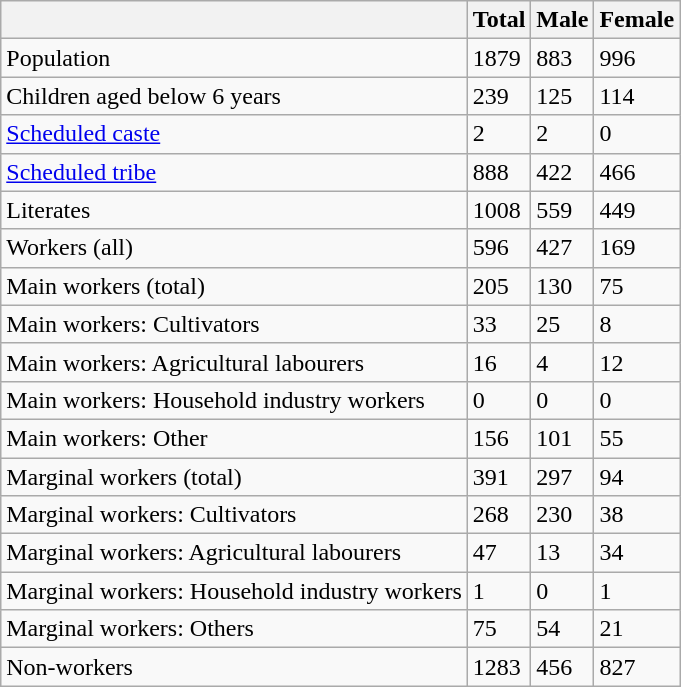<table class="wikitable sortable">
<tr>
<th></th>
<th>Total</th>
<th>Male</th>
<th>Female</th>
</tr>
<tr>
<td>Population</td>
<td>1879</td>
<td>883</td>
<td>996</td>
</tr>
<tr>
<td>Children aged below 6 years</td>
<td>239</td>
<td>125</td>
<td>114</td>
</tr>
<tr>
<td><a href='#'>Scheduled caste</a></td>
<td>2</td>
<td>2</td>
<td>0</td>
</tr>
<tr>
<td><a href='#'>Scheduled tribe</a></td>
<td>888</td>
<td>422</td>
<td>466</td>
</tr>
<tr>
<td>Literates</td>
<td>1008</td>
<td>559</td>
<td>449</td>
</tr>
<tr>
<td>Workers (all)</td>
<td>596</td>
<td>427</td>
<td>169</td>
</tr>
<tr>
<td>Main workers (total)</td>
<td>205</td>
<td>130</td>
<td>75</td>
</tr>
<tr>
<td>Main workers: Cultivators</td>
<td>33</td>
<td>25</td>
<td>8</td>
</tr>
<tr>
<td>Main workers: Agricultural labourers</td>
<td>16</td>
<td>4</td>
<td>12</td>
</tr>
<tr>
<td>Main workers: Household industry workers</td>
<td>0</td>
<td>0</td>
<td>0</td>
</tr>
<tr>
<td>Main workers: Other</td>
<td>156</td>
<td>101</td>
<td>55</td>
</tr>
<tr>
<td>Marginal workers (total)</td>
<td>391</td>
<td>297</td>
<td>94</td>
</tr>
<tr>
<td>Marginal workers: Cultivators</td>
<td>268</td>
<td>230</td>
<td>38</td>
</tr>
<tr>
<td>Marginal workers: Agricultural labourers</td>
<td>47</td>
<td>13</td>
<td>34</td>
</tr>
<tr>
<td>Marginal workers: Household industry workers</td>
<td>1</td>
<td>0</td>
<td>1</td>
</tr>
<tr>
<td>Marginal workers: Others</td>
<td>75</td>
<td>54</td>
<td>21</td>
</tr>
<tr>
<td>Non-workers</td>
<td>1283</td>
<td>456</td>
<td>827</td>
</tr>
</table>
